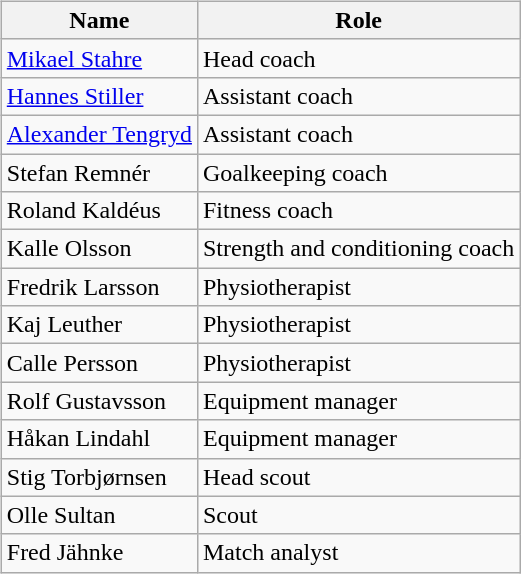<table>
<tr>
<td valign="top"><br><table class="wikitable">
<tr>
<th>Name</th>
<th>Role</th>
</tr>
<tr>
<td> <a href='#'>Mikael Stahre</a></td>
<td>Head coach</td>
</tr>
<tr>
<td> <a href='#'>Hannes Stiller</a></td>
<td>Assistant coach</td>
</tr>
<tr>
<td> <a href='#'>Alexander Tengryd</a></td>
<td>Assistant coach</td>
</tr>
<tr>
<td> Stefan Remnér</td>
<td>Goalkeeping coach</td>
</tr>
<tr>
<td> Roland Kaldéus</td>
<td>Fitness coach</td>
</tr>
<tr>
<td> Kalle Olsson</td>
<td>Strength and conditioning coach</td>
</tr>
<tr>
<td> Fredrik Larsson</td>
<td>Physiotherapist</td>
</tr>
<tr>
<td> Kaj Leuther</td>
<td>Physiotherapist</td>
</tr>
<tr>
<td> Calle Persson</td>
<td>Physiotherapist</td>
</tr>
<tr>
<td> Rolf Gustavsson</td>
<td>Equipment manager</td>
</tr>
<tr>
<td> Håkan Lindahl</td>
<td>Equipment manager</td>
</tr>
<tr>
<td> Stig Torbjørnsen</td>
<td>Head scout</td>
</tr>
<tr>
<td> Olle Sultan</td>
<td>Scout</td>
</tr>
<tr>
<td> Fred Jähnke</td>
<td>Match analyst</td>
</tr>
</table>
</td>
</tr>
</table>
